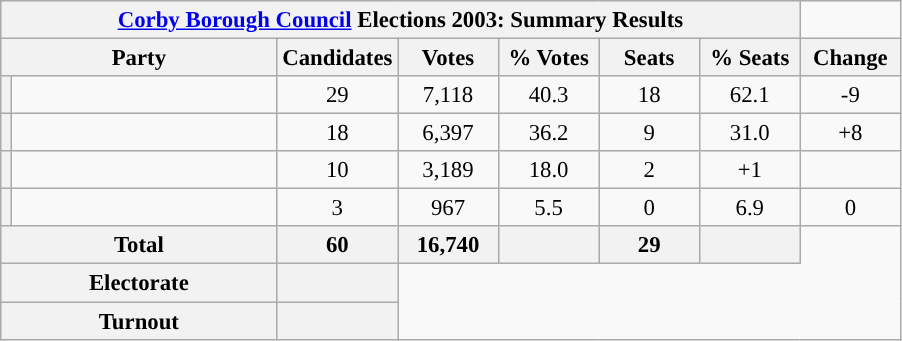<table class="wikitable" style="font-size: 95%;">
<tr style="background-color:#E9E9E9">
<th colspan="7"><a href='#'>Corby Borough Council</a> Elections 2003: Summary Results</th>
</tr>
<tr style="background-color:#E9E9E9">
<th colspan="2">Party</th>
<th style="width: 60px">Candidates</th>
<th style="width: 60px">Votes</th>
<th style="width: 60px">% Votes</th>
<th style="width: 60px">Seats</th>
<th style="width: 60px">% Seats</th>
<th style="width: 60px">Change</th>
</tr>
<tr>
<th style="background-color: "></th>
<td style="width: 170px"><a href='#'></a></td>
<td align="center">29</td>
<td align="center">7,118</td>
<td align="center">40.3</td>
<td align="center">18</td>
<td align="center">62.1</td>
<td align="center">-9</td>
</tr>
<tr>
<th style="background-color: "></th>
<td style="width: 170px"><a href='#'></a></td>
<td align="center">18</td>
<td align="center">6,397</td>
<td align="center">36.2</td>
<td align="center">9</td>
<td align="center">31.0</td>
<td align="center">+8</td>
</tr>
<tr>
<th style="background-color: "></th>
<td style="width: 170px"><a href='#'></a></td>
<td align="center">10</td>
<td align="center">3,189</td>
<td align="center">18.0</td>
<td align="center">2</td>
<td align="center">+1</td>
</tr>
<tr>
<th style="background-color: "></th>
<td style="width: 170px"><a href='#'></a></td>
<td align="center">3</td>
<td align="center">967</td>
<td align="center">5.5</td>
<td align="center">0</td>
<td align="center">6.9</td>
<td align="center">0</td>
</tr>
<tr style="background-color:#E9E9E9">
<th colspan="2">Total</th>
<th style="width: 60px">60</th>
<th style="width: 60px">16,740</th>
<th style="width: 60px"></th>
<th style="width: 60px">29</th>
<th style="width: 60px"></th>
</tr>
<tr style="background-color:#E9E9E9">
<th colspan="2">Electorate</th>
<th style="width: 60px"></th>
</tr>
<tr style="background-color:#E9E9E9">
<th colspan="2">Turnout</th>
<th style="width: 60px"></th>
</tr>
</table>
